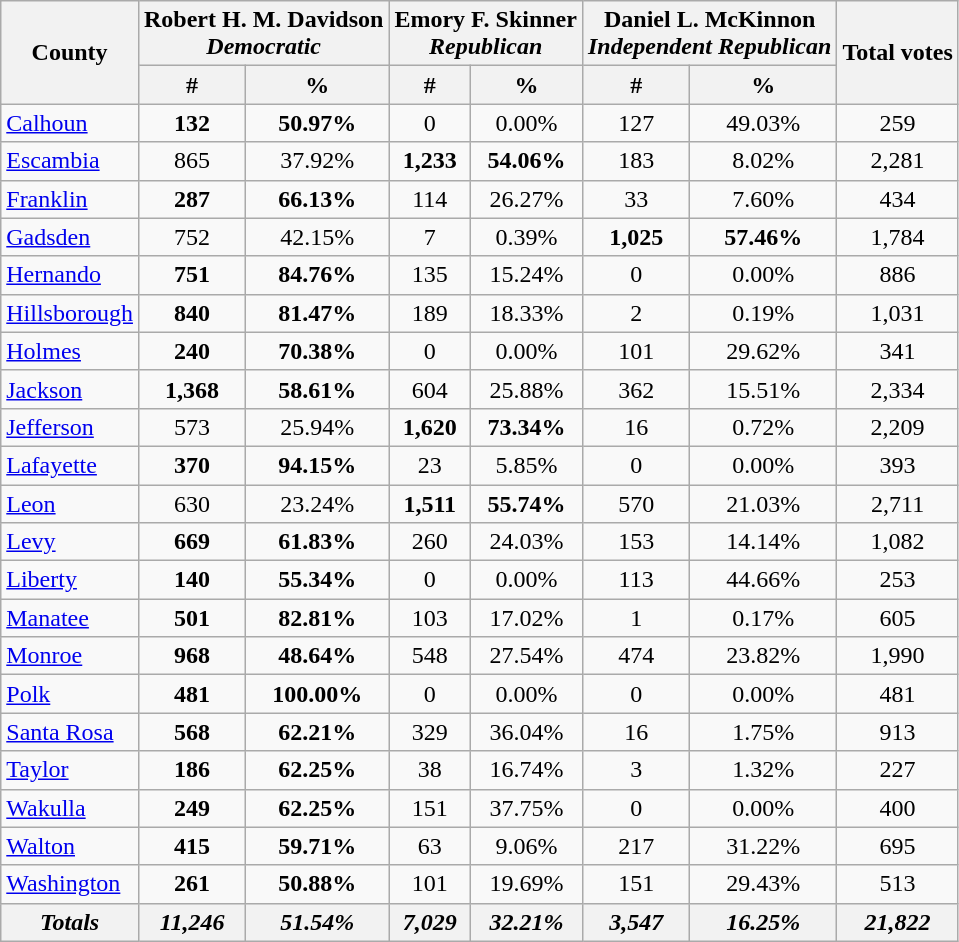<table class="wikitable sortable">
<tr>
<th rowspan="2">County</th>
<th colspan="2" style="text-align: center;" >Robert H. M. Davidson <br><em>Democratic</em></th>
<th colspan="2" style="text-align: center;" >Emory F. Skinner <br> <em>Republican</em></th>
<th colspan="2" style="text-align: center;" >Daniel L. McKinnon <br> <em>Independent Republican</em></th>
<th rowspan="2">Total votes</th>
</tr>
<tr>
<th colspan="1" style="text-align: center;" >#</th>
<th colspan="1" style="text-align: center;" >%</th>
<th colspan="1" style="text-align: center;" >#</th>
<th colspan="1" style="text-align: center;" >%</th>
<th colspan="1" style="text-align: center;" >#</th>
<th colspan="1" style="text-align: center;" >%</th>
</tr>
<tr>
<td><a href='#'>Calhoun</a></td>
<td align="center"><strong>132</strong></td>
<td align="center"><strong>50.97%</strong></td>
<td align="center">0</td>
<td align="center">0.00%</td>
<td align="center">127</td>
<td align="center">49.03%</td>
<td align="center">259</td>
</tr>
<tr>
<td><a href='#'>Escambia</a></td>
<td align="center">865</td>
<td align="center">37.92%</td>
<td align="center"><strong>1,233</strong></td>
<td align="center"><strong>54.06%</strong></td>
<td align="center">183</td>
<td align="center">8.02%</td>
<td align="center">2,281</td>
</tr>
<tr>
<td><a href='#'>Franklin</a></td>
<td align="center"><strong>287</strong></td>
<td align="center"><strong>66.13%</strong></td>
<td align="center">114</td>
<td align="center">26.27%</td>
<td align="center">33</td>
<td align="center">7.60%</td>
<td align="center">434</td>
</tr>
<tr>
<td><a href='#'>Gadsden</a></td>
<td align="center">752</td>
<td align="center">42.15%</td>
<td align="center">7</td>
<td align="center">0.39%</td>
<td align="center"><strong>1,025</strong></td>
<td align="center"><strong>57.46%</strong></td>
<td align="center">1,784</td>
</tr>
<tr>
<td><a href='#'>Hernando</a></td>
<td align="center"><strong>751</strong></td>
<td align="center"><strong>84.76%</strong></td>
<td align="center">135</td>
<td align="center">15.24%</td>
<td align="center">0</td>
<td align="center">0.00%</td>
<td align="center">886</td>
</tr>
<tr>
<td><a href='#'>Hillsborough</a></td>
<td align="center"><strong>840</strong></td>
<td align="center"><strong>81.47%</strong></td>
<td align="center">189</td>
<td align="center">18.33%</td>
<td align="center">2</td>
<td align="center">0.19%</td>
<td align="center">1,031</td>
</tr>
<tr>
<td><a href='#'>Holmes</a></td>
<td align="center"><strong>240</strong></td>
<td align="center"><strong>70.38%</strong></td>
<td align="center">0</td>
<td align="center">0.00%</td>
<td align="center">101</td>
<td align="center">29.62%</td>
<td align="center">341</td>
</tr>
<tr>
<td><a href='#'>Jackson</a></td>
<td align="center"><strong>1,368</strong></td>
<td align="center"><strong>58.61%</strong></td>
<td align="center">604</td>
<td align="center">25.88%</td>
<td align="center">362</td>
<td align="center">15.51%</td>
<td align="center">2,334</td>
</tr>
<tr>
<td><a href='#'>Jefferson</a></td>
<td align="center">573</td>
<td align="center">25.94%</td>
<td align="center"><strong>1,620</strong></td>
<td align="center"><strong>73.34%</strong></td>
<td align="center">16</td>
<td align="center">0.72%</td>
<td align="center">2,209</td>
</tr>
<tr>
<td><a href='#'>Lafayette</a></td>
<td align="center"><strong>370</strong></td>
<td align="center"><strong>94.15%</strong></td>
<td align="center">23</td>
<td align="center">5.85%</td>
<td align="center">0</td>
<td align="center">0.00%</td>
<td align="center">393</td>
</tr>
<tr>
<td><a href='#'>Leon</a></td>
<td align="center">630</td>
<td align="center">23.24%</td>
<td align="center"><strong>1,511</strong></td>
<td align="center"><strong>55.74%</strong></td>
<td align="center">570</td>
<td align="center">21.03%</td>
<td align="center">2,711</td>
</tr>
<tr>
<td><a href='#'>Levy</a></td>
<td align="center"><strong>669</strong></td>
<td align="center"><strong>61.83%</strong></td>
<td align="center">260</td>
<td align="center">24.03%</td>
<td align="center">153</td>
<td align="center">14.14%</td>
<td align="center">1,082</td>
</tr>
<tr>
<td><a href='#'>Liberty</a></td>
<td align="center"><strong>140</strong></td>
<td align="center"><strong>55.34%</strong></td>
<td align="center">0</td>
<td align="center">0.00%</td>
<td align="center">113</td>
<td align="center">44.66%</td>
<td align="center">253</td>
</tr>
<tr>
<td><a href='#'>Manatee</a></td>
<td align="center"><strong>501</strong></td>
<td align="center"><strong>82.81%</strong></td>
<td align="center">103</td>
<td align="center">17.02%</td>
<td align="center">1</td>
<td align="center">0.17%</td>
<td align="center">605</td>
</tr>
<tr>
<td><a href='#'>Monroe</a></td>
<td align="center"><strong>968</strong></td>
<td align="center"><strong>48.64%</strong></td>
<td align="center">548</td>
<td align="center">27.54%</td>
<td align="center">474</td>
<td align="center">23.82%</td>
<td align="center">1,990</td>
</tr>
<tr>
<td><a href='#'>Polk</a></td>
<td align="center"><strong>481</strong></td>
<td align="center"><strong>100.00%</strong></td>
<td align="center">0</td>
<td align="center">0.00%</td>
<td align="center">0</td>
<td align="center">0.00%</td>
<td align="center">481</td>
</tr>
<tr>
<td><a href='#'>Santa Rosa</a></td>
<td align="center"><strong>568</strong></td>
<td align="center"><strong>62.21%</strong></td>
<td align="center">329</td>
<td align="center">36.04%</td>
<td align="center">16</td>
<td align="center">1.75%</td>
<td align="center">913</td>
</tr>
<tr>
<td><a href='#'>Taylor</a></td>
<td align="center"><strong>186</strong></td>
<td align="center"><strong>62.25%</strong></td>
<td align="center">38</td>
<td align="center">16.74%</td>
<td align="center">3</td>
<td align="center">1.32%</td>
<td align="center">227</td>
</tr>
<tr>
<td><a href='#'>Wakulla</a></td>
<td align="center"><strong>249</strong></td>
<td align="center"><strong>62.25%</strong></td>
<td align="center">151</td>
<td align="center">37.75%</td>
<td align="center">0</td>
<td align="center">0.00%</td>
<td align="center">400</td>
</tr>
<tr>
<td><a href='#'>Walton</a></td>
<td align="center"><strong>415</strong></td>
<td align="center"><strong>59.71%</strong></td>
<td align="center">63</td>
<td align="center">9.06%</td>
<td align="center">217</td>
<td align="center">31.22%</td>
<td align="center">695</td>
</tr>
<tr>
<td><a href='#'>Washington</a></td>
<td align="center"><strong>261</strong></td>
<td align="center"><strong>50.88%</strong></td>
<td align="center">101</td>
<td align="center">19.69%</td>
<td align="center">151</td>
<td align="center">29.43%</td>
<td align="center">513</td>
</tr>
<tr>
<th><em>Totals</em></th>
<th><em>11,246</em></th>
<th><em>51.54%</em></th>
<th><em>7,029</em></th>
<th><em>32.21%</em></th>
<th><em>3,547</em></th>
<th><em>16.25%</em></th>
<th><em>21,822</em></th>
</tr>
</table>
